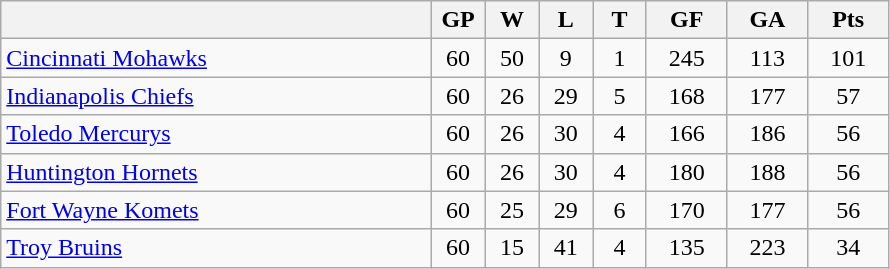<table class="wikitable">
<tr>
<th width="40%"></th>
<th width="5%">GP</th>
<th width="5%">W</th>
<th width="5%">L</th>
<th width="5%">T</th>
<th width="7.5%">GF</th>
<th width="7.5%">GA</th>
<th width="7.5%">Pts</th>
</tr>
<tr align="center">
<td align="left"><a href='#'>Cincinnati Mohawks</a></td>
<td>60</td>
<td>50</td>
<td>9</td>
<td>1</td>
<td>245</td>
<td>113</td>
<td>101</td>
</tr>
<tr align="center">
<td align="left"><a href='#'>Indianapolis Chiefs</a></td>
<td>60</td>
<td>26</td>
<td>29</td>
<td>5</td>
<td>168</td>
<td>177</td>
<td>57</td>
</tr>
<tr align="center">
<td align="left"><a href='#'>Toledo Mercurys</a></td>
<td>60</td>
<td>26</td>
<td>30</td>
<td>4</td>
<td>166</td>
<td>186</td>
<td>56</td>
</tr>
<tr align="center">
<td align="left"><a href='#'>Huntington Hornets</a></td>
<td>60</td>
<td>26</td>
<td>30</td>
<td>4</td>
<td>180</td>
<td>188</td>
<td>56</td>
</tr>
<tr align="center">
<td align="left"><a href='#'>Fort Wayne Komets</a></td>
<td>60</td>
<td>25</td>
<td>29</td>
<td>6</td>
<td>170</td>
<td>177</td>
<td>56</td>
</tr>
<tr align="center">
<td align="left"><a href='#'>Troy Bruins</a></td>
<td>60</td>
<td>15</td>
<td>41</td>
<td>4</td>
<td>135</td>
<td>223</td>
<td>34</td>
</tr>
</table>
